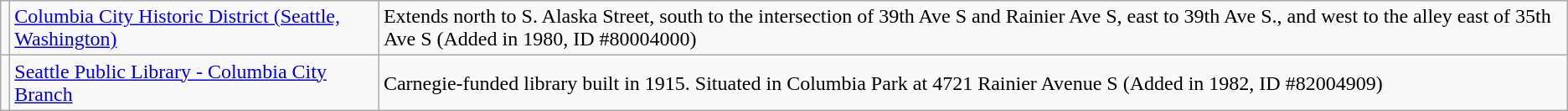<table class="wikitable">
<tr>
<td></td>
<td><a href='#'>Columbia City Historic District (Seattle, Washington)</a></td>
<td>Extends north to S. Alaska Street, south to the intersection of 39th Ave S and Rainier Ave S, east to 39th Ave S., and west to the alley east of 35th Ave S (Added in 1980, ID #80004000)</td>
</tr>
<tr>
<td></td>
<td><a href='#'>Seattle Public Library - Columbia City Branch</a></td>
<td>Carnegie-funded library built in 1915. Situated in Columbia Park at 4721 Rainier Avenue S (Added in 1982, ID #82004909)</td>
</tr>
</table>
